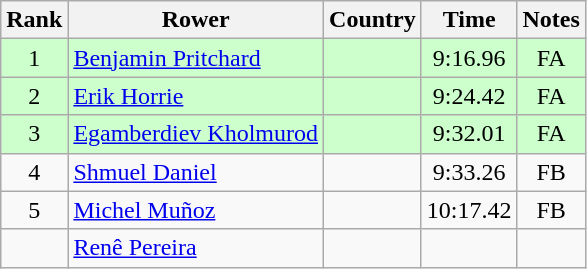<table class="wikitable" style="text-align:center">
<tr>
<th>Rank</th>
<th>Rower</th>
<th>Country</th>
<th>Time</th>
<th>Notes</th>
</tr>
<tr bgcolor=ccffcc>
<td>1</td>
<td align="left"><a href='#'>Benjamin Pritchard</a></td>
<td align="left"></td>
<td>9:16.96</td>
<td>FA</td>
</tr>
<tr bgcolor=ccffcc>
<td>2</td>
<td align="left"><a href='#'>Erik Horrie</a></td>
<td align="left"></td>
<td>9:24.42</td>
<td>FA</td>
</tr>
<tr bgcolor=ccffcc>
<td>3</td>
<td align="left"><a href='#'>Egamberdiev Kholmurod</a></td>
<td align="left"></td>
<td>9:32.01</td>
<td>FA</td>
</tr>
<tr>
<td>4</td>
<td align="left"><a href='#'>Shmuel Daniel</a></td>
<td align="left"></td>
<td>9:33.26</td>
<td>FB</td>
</tr>
<tr>
<td>5</td>
<td align="left"><a href='#'>Michel Muñoz</a></td>
<td align="left"></td>
<td>10:17.42</td>
<td>FB</td>
</tr>
<tr>
<td></td>
<td align="left"><a href='#'>Renê Pereira</a></td>
<td align="left"></td>
<td></td>
<td></td>
</tr>
</table>
